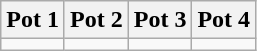<table class="wikitable">
<tr>
<th>Pot 1</th>
<th>Pot 2</th>
<th>Pot 3</th>
<th>Pot 4</th>
</tr>
<tr>
<td valign=top></td>
<td valign=top></td>
<td valign=top></td>
<td valign=top></td>
</tr>
</table>
